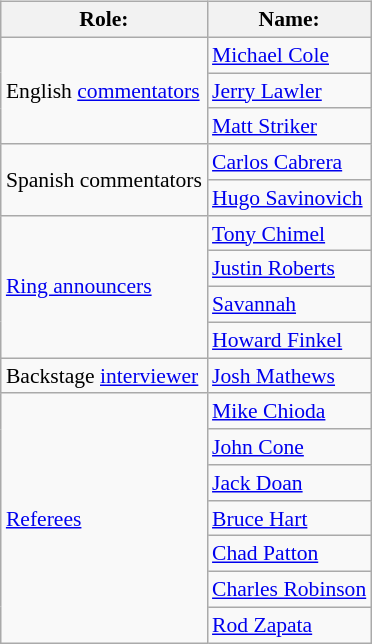<table class=wikitable style="font-size:90%; margin: 0.5em 0 0.5em 1em; float: right; clear: right;">
<tr>
<th>Role:</th>
<th>Name:</th>
</tr>
<tr>
<td rowspan=3>English <a href='#'>commentators</a></td>
<td><a href='#'>Michael Cole</a></td>
</tr>
<tr>
<td><a href='#'>Jerry Lawler</a></td>
</tr>
<tr>
<td><a href='#'>Matt Striker</a></td>
</tr>
<tr>
<td rowspan=2>Spanish commentators</td>
<td><a href='#'>Carlos Cabrera</a></td>
</tr>
<tr>
<td><a href='#'>Hugo Savinovich</a></td>
</tr>
<tr>
<td rowspan=4><a href='#'>Ring announcers</a></td>
<td><a href='#'>Tony Chimel</a></td>
</tr>
<tr>
<td><a href='#'>Justin Roberts</a></td>
</tr>
<tr>
<td><a href='#'>Savannah</a> </td>
</tr>
<tr>
<td><a href='#'>Howard Finkel</a> </td>
</tr>
<tr>
<td>Backstage <a href='#'>interviewer</a></td>
<td><a href='#'>Josh Mathews</a></td>
</tr>
<tr>
<td rowspan=7><a href='#'>Referees</a></td>
<td><a href='#'>Mike Chioda</a></td>
</tr>
<tr>
<td><a href='#'>John Cone</a></td>
</tr>
<tr>
<td><a href='#'>Jack Doan</a></td>
</tr>
<tr>
<td><a href='#'>Bruce Hart</a></td>
</tr>
<tr>
<td><a href='#'>Chad Patton</a></td>
</tr>
<tr>
<td><a href='#'>Charles Robinson</a></td>
</tr>
<tr>
<td><a href='#'>Rod Zapata</a></td>
</tr>
</table>
